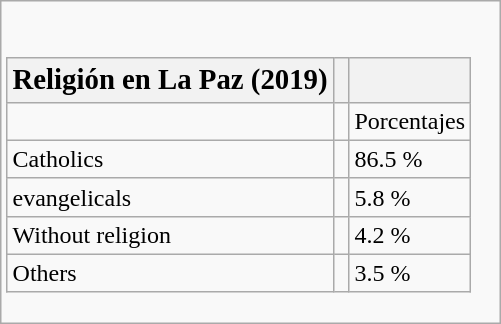<table class="wikitable">
<tr>
<td><br><table class="wikitable">
<tr>
<th><big>Religión en La Paz (2019)</big></th>
<th></th>
<th></th>
</tr>
<tr>
<td></td>
<td></td>
<td>Porcentajes</td>
</tr>
<tr>
<td>Catholics</td>
<td> </td>
<td>86.5 %</td>
</tr>
<tr>
<td>evangelicals</td>
<td> </td>
<td>5.8 %</td>
</tr>
<tr>
<td>Without religion</td>
<td> </td>
<td>4.2 %</td>
</tr>
<tr>
<td>Others</td>
<td> </td>
<td>3.5 %</td>
</tr>
</table>
</td>
</tr>
</table>
